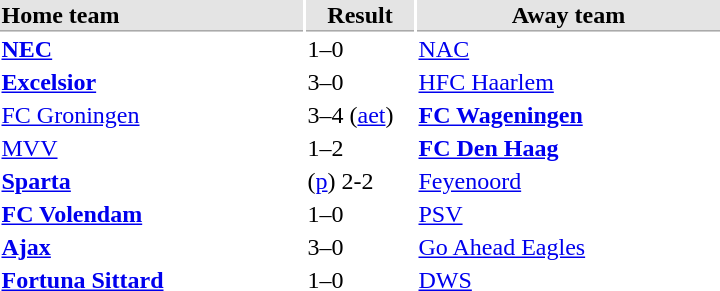<table>
<tr bgcolor="#E4E4E4">
<th style="border-bottom:1px solid #AAAAAA" width="200" align="left">Home team</th>
<th style="border-bottom:1px solid #AAAAAA" width="70" align="center">Result</th>
<th style="border-bottom:1px solid #AAAAAA" width="200">Away team</th>
</tr>
<tr>
<td><strong><a href='#'>NEC</a></strong></td>
<td>1–0</td>
<td><a href='#'>NAC</a></td>
</tr>
<tr>
<td><strong><a href='#'>Excelsior</a></strong></td>
<td>3–0</td>
<td><a href='#'>HFC Haarlem</a></td>
</tr>
<tr>
<td><a href='#'>FC Groningen</a></td>
<td>3–4 (<a href='#'>aet</a>)</td>
<td><strong><a href='#'>FC Wageningen</a></strong></td>
</tr>
<tr>
<td><a href='#'>MVV</a></td>
<td>1–2</td>
<td><strong><a href='#'>FC Den Haag</a></strong></td>
</tr>
<tr>
<td><strong><a href='#'>Sparta</a></strong></td>
<td>(<a href='#'>p</a>) 2-2</td>
<td><a href='#'>Feyenoord</a></td>
</tr>
<tr>
<td><strong><a href='#'>FC Volendam</a></strong></td>
<td>1–0</td>
<td><a href='#'>PSV</a></td>
</tr>
<tr>
<td><strong><a href='#'>Ajax</a></strong></td>
<td>3–0</td>
<td><a href='#'>Go Ahead Eagles</a></td>
</tr>
<tr>
<td><strong><a href='#'>Fortuna Sittard</a></strong></td>
<td>1–0</td>
<td><a href='#'>DWS</a></td>
</tr>
</table>
